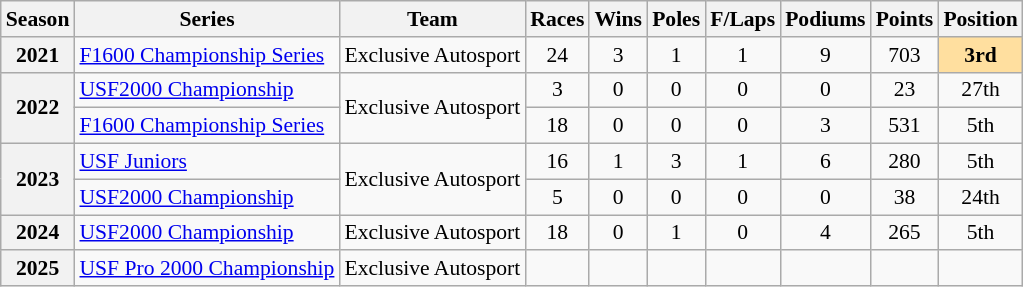<table class="wikitable" style="font-size: 90%; text-align:center">
<tr>
<th>Season</th>
<th>Series</th>
<th>Team</th>
<th>Races</th>
<th>Wins</th>
<th><strong>Poles</strong></th>
<th>F/Laps</th>
<th>Podiums</th>
<th>Points</th>
<th>Position</th>
</tr>
<tr>
<th>2021</th>
<td align="left"><a href='#'>F1600 Championship Series</a></td>
<td align="left">Exclusive Autosport</td>
<td>24</td>
<td>3</td>
<td>1</td>
<td>1</td>
<td>9</td>
<td>703</td>
<td style="background:#FFDF9F;"><strong>3rd</strong></td>
</tr>
<tr>
<th rowspan="2">2022</th>
<td align="left"><a href='#'>USF2000 Championship</a></td>
<td rowspan="2" align="left">Exclusive Autosport</td>
<td>3</td>
<td>0</td>
<td>0</td>
<td>0</td>
<td>0</td>
<td>23</td>
<td>27th</td>
</tr>
<tr>
<td align="left"><a href='#'>F1600 Championship Series</a></td>
<td>18</td>
<td>0</td>
<td>0</td>
<td>0</td>
<td>3</td>
<td>531</td>
<td>5th</td>
</tr>
<tr>
<th rowspan="2">2023</th>
<td align="left"><a href='#'>USF Juniors</a></td>
<td rowspan="2" align="left">Exclusive Autosport</td>
<td>16</td>
<td>1</td>
<td>3</td>
<td>1</td>
<td>6</td>
<td>280</td>
<td>5th</td>
</tr>
<tr>
<td align="left"><a href='#'>USF2000 Championship</a></td>
<td>5</td>
<td>0</td>
<td>0</td>
<td>0</td>
<td>0</td>
<td>38</td>
<td>24th</td>
</tr>
<tr>
<th>2024</th>
<td align="left"><a href='#'>USF2000 Championship</a></td>
<td align="left">Exclusive Autosport</td>
<td>18</td>
<td>0</td>
<td>1</td>
<td>0</td>
<td>4</td>
<td>265</td>
<td>5th</td>
</tr>
<tr>
<th>2025</th>
<td align=left><a href='#'>USF Pro 2000 Championship</a></td>
<td align=left>Exclusive Autosport</td>
<td></td>
<td></td>
<td></td>
<td></td>
<td></td>
<td></td>
<td></td>
</tr>
</table>
